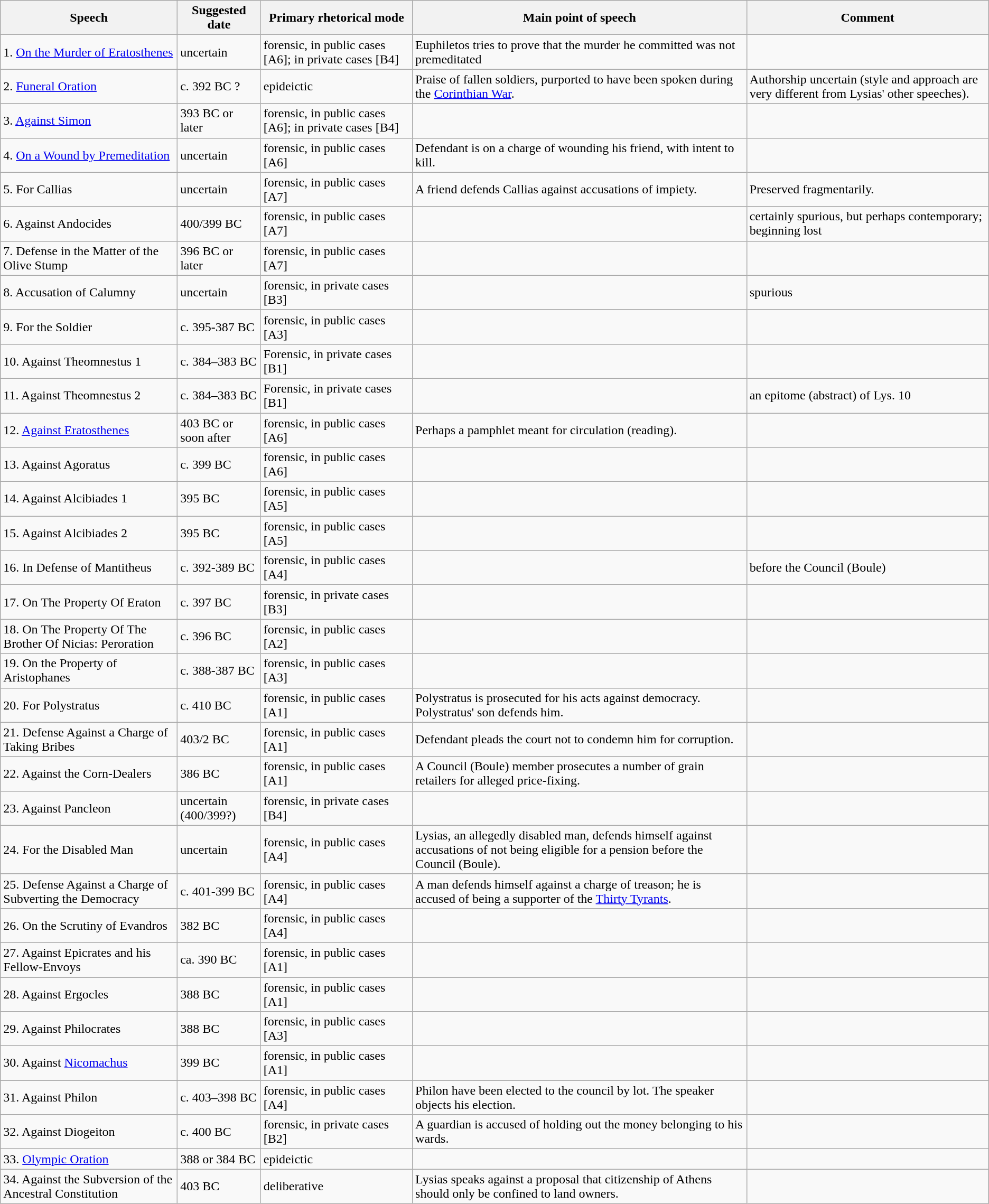<table class="wikitable">
<tr>
<th>Speech</th>
<th>Suggested date</th>
<th>Primary rhetorical mode</th>
<th>Main point of speech</th>
<th>Comment</th>
</tr>
<tr>
<td>1. <a href='#'>On the Murder of Eratosthenes</a></td>
<td>uncertain</td>
<td>forensic, in public cases [A6]; in private cases [B4]</td>
<td>Euphiletos tries to prove that the murder he committed was not premeditated</td>
<td></td>
</tr>
<tr>
<td>2. <a href='#'>Funeral Oration</a></td>
<td>c. 392 BC ?</td>
<td>epideictic</td>
<td>Praise of fallen soldiers, purported to have been spoken during the <a href='#'>Corinthian War</a>.</td>
<td>Authorship uncertain (style and approach are very different from Lysias' other speeches).</td>
</tr>
<tr>
<td>3. <a href='#'>Against Simon</a></td>
<td>393 BC or later</td>
<td>forensic, in public cases [A6]; in private cases [B4]</td>
<td></td>
<td></td>
</tr>
<tr>
<td>4. <a href='#'>On a Wound by Premeditation</a></td>
<td>uncertain</td>
<td>forensic, in public cases [A6]</td>
<td>Defendant is on a charge of wounding his friend, with intent to kill.</td>
<td></td>
</tr>
<tr>
<td>5. For Callias</td>
<td>uncertain</td>
<td>forensic, in public cases [A7]</td>
<td>A friend defends Callias against accusations of impiety.</td>
<td>Preserved fragmentarily.</td>
</tr>
<tr>
<td>6. Against Andocides</td>
<td>400/399 BC</td>
<td>forensic, in public cases [A7]</td>
<td></td>
<td>certainly spurious, but perhaps contemporary; beginning lost</td>
</tr>
<tr>
<td>7. Defense in the Matter of the Olive Stump</td>
<td>396 BC or later</td>
<td>forensic, in public cases [A7]</td>
<td></td>
<td></td>
</tr>
<tr>
<td>8. Accusation of Calumny</td>
<td>uncertain</td>
<td>forensic, in private cases [B3]</td>
<td></td>
<td>spurious</td>
</tr>
<tr>
<td>9. For the Soldier</td>
<td>c. 395-387 BC</td>
<td>forensic, in public cases [A3]</td>
<td></td>
<td></td>
</tr>
<tr>
<td>10. Against Theomnestus 1</td>
<td>c. 384–383 BC</td>
<td>Forensic, in private cases [B1]</td>
<td></td>
<td></td>
</tr>
<tr>
<td>11. Against Theomnestus 2</td>
<td>c. 384–383 BC</td>
<td>Forensic, in private cases [B1]</td>
<td></td>
<td>an epitome (abstract) of Lys. 10</td>
</tr>
<tr>
<td>12. <a href='#'>Against Eratosthenes</a></td>
<td>403 BC or soon after</td>
<td>forensic, in public cases [A6]</td>
<td>Perhaps a pamphlet meant for circulation (reading).</td>
<td></td>
</tr>
<tr>
<td>13. Against Agoratus</td>
<td>c. 399 BC</td>
<td>forensic, in public cases [A6]</td>
<td></td>
<td></td>
</tr>
<tr>
<td>14. Against Alcibiades 1</td>
<td>395 BC</td>
<td>forensic, in public cases [A5]</td>
<td></td>
<td></td>
</tr>
<tr>
<td>15. Against Alcibiades 2</td>
<td>395 BC</td>
<td>forensic, in public cases [A5]</td>
<td></td>
<td></td>
</tr>
<tr>
<td>16. In Defense of Mantitheus</td>
<td>c. 392-389 BC</td>
<td>forensic, in public cases [A4]</td>
<td></td>
<td>before the Council (Boule)</td>
</tr>
<tr>
<td>17. On The Property Of Eraton</td>
<td>c. 397 BC</td>
<td>forensic, in private cases [B3]</td>
<td></td>
<td></td>
</tr>
<tr>
<td>18. On The Property Of The Brother Of Nicias: Peroration</td>
<td>c. 396 BC</td>
<td>forensic, in public cases [A2]</td>
<td></td>
<td></td>
</tr>
<tr>
<td>19. On the Property of Aristophanes</td>
<td>c. 388-387 BC</td>
<td>forensic, in public cases [A3]</td>
<td></td>
<td></td>
</tr>
<tr>
<td>20. For Polystratus</td>
<td>c. 410 BC</td>
<td>forensic, in public cases [A1]</td>
<td>Polystratus is prosecuted for his acts against democracy. Polystratus' son defends him.</td>
<td></td>
</tr>
<tr>
<td>21. Defense Against a Charge of Taking Bribes</td>
<td>403/2 BC</td>
<td>forensic, in public cases [A1]</td>
<td>Defendant pleads the court not to condemn him for corruption.</td>
<td></td>
</tr>
<tr>
<td>22. Against the Corn-Dealers</td>
<td>386 BC</td>
<td>forensic, in public cases [A1]</td>
<td>A Council (Boule) member prosecutes a number of grain retailers for alleged price-fixing.</td>
<td></td>
</tr>
<tr>
<td>23. Against Pancleon</td>
<td>uncertain (400/399?)</td>
<td>forensic, in private cases [B4]</td>
<td></td>
<td></td>
</tr>
<tr>
<td>24. For the Disabled Man</td>
<td>uncertain</td>
<td>forensic, in public cases [A4]</td>
<td>Lysias, an allegedly disabled man, defends himself against accusations of not being eligible for a pension before the Council (Boule).</td>
<td></td>
</tr>
<tr>
<td>25. Defense Against a Charge of Subverting the Democracy</td>
<td>c. 401-399 BC</td>
<td>forensic, in public cases [A4]</td>
<td>A man defends himself against a charge of treason; he is accused of being a supporter of the <a href='#'>Thirty Tyrants</a>.</td>
<td></td>
</tr>
<tr>
<td>26. On the Scrutiny of Evandros</td>
<td>382 BC</td>
<td>forensic, in public cases [A4]</td>
<td></td>
<td></td>
</tr>
<tr>
<td>27. Against Epicrates and his Fellow-Envoys</td>
<td>ca. 390 BC</td>
<td>forensic, in public cases [A1]</td>
<td></td>
<td></td>
</tr>
<tr>
<td>28. Against Ergocles</td>
<td>388 BC</td>
<td>forensic, in public cases [A1]</td>
<td></td>
<td></td>
</tr>
<tr>
<td>29. Against Philocrates</td>
<td>388 BC</td>
<td>forensic, in public cases [A3]</td>
<td></td>
<td></td>
</tr>
<tr>
<td>30. Against <a href='#'>Nicomachus</a></td>
<td>399 BC</td>
<td>forensic, in public cases [A1]</td>
<td></td>
<td></td>
</tr>
<tr>
<td>31. Against Philon</td>
<td>c. 403–398 BC</td>
<td>forensic, in public cases [A4]</td>
<td>Philon have been elected to the council by lot. The speaker objects his election.</td>
<td></td>
</tr>
<tr>
<td>32. Against Diogeiton</td>
<td>c. 400 BC</td>
<td>forensic, in private cases [B2]</td>
<td>A guardian is accused of holding out the money belonging to his wards.</td>
<td></td>
</tr>
<tr>
<td>33. <a href='#'>Olympic Oration</a></td>
<td>388 or 384 BC</td>
<td>epideictic</td>
<td></td>
<td></td>
</tr>
<tr>
<td>34. Against the Subversion of the Ancestral Constitution</td>
<td>403 BC</td>
<td>deliberative</td>
<td>Lysias speaks against a proposal that citizenship of Athens should only be confined to land owners.</td>
<td></td>
</tr>
</table>
